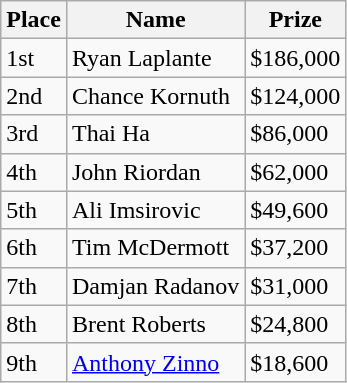<table class="wikitable">
<tr>
<th>Place</th>
<th>Name</th>
<th>Prize</th>
</tr>
<tr>
<td>1st</td>
<td> Ryan Laplante</td>
<td>$186,000</td>
</tr>
<tr>
<td>2nd</td>
<td> Chance Kornuth</td>
<td>$124,000</td>
</tr>
<tr>
<td>3rd</td>
<td> Thai Ha</td>
<td>$86,000</td>
</tr>
<tr>
<td>4th</td>
<td> John Riordan</td>
<td>$62,000</td>
</tr>
<tr>
<td>5th</td>
<td> Ali Imsirovic</td>
<td>$49,600</td>
</tr>
<tr>
<td>6th</td>
<td> Tim McDermott</td>
<td>$37,200</td>
</tr>
<tr>
<td>7th</td>
<td> Damjan Radanov</td>
<td>$31,000</td>
</tr>
<tr>
<td>8th</td>
<td> Brent Roberts</td>
<td>$24,800</td>
</tr>
<tr>
<td>9th</td>
<td> <a href='#'>Anthony Zinno</a></td>
<td>$18,600</td>
</tr>
</table>
